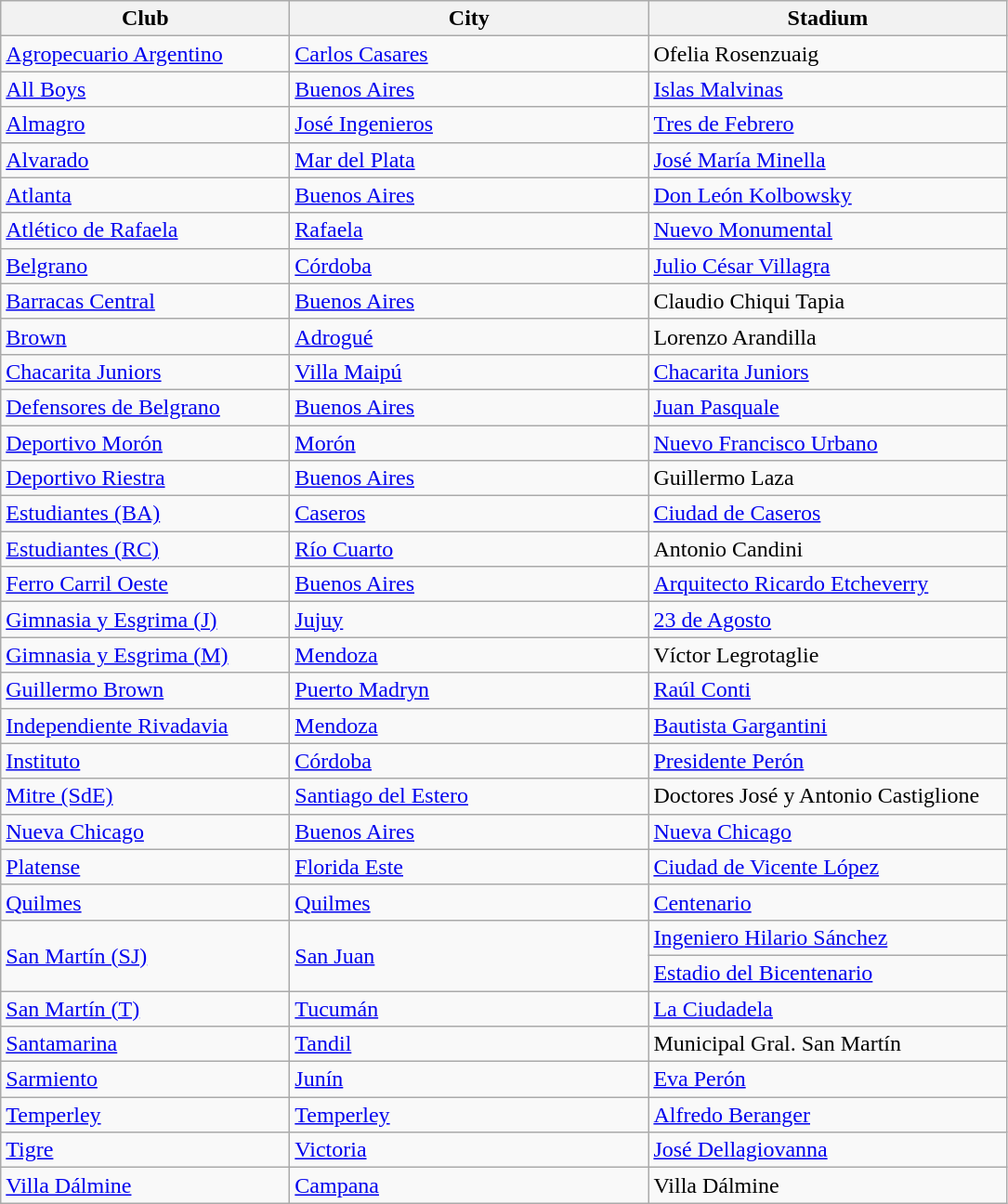<table class="wikitable sortable">
<tr>
<th width=200px>Club</th>
<th width=250px>City</th>
<th width=250px>Stadium</th>
</tr>
<tr>
<td><a href='#'>Agropecuario Argentino</a></td>
<td><a href='#'>Carlos Casares</a></td>
<td>Ofelia Rosenzuaig</td>
</tr>
<tr>
<td><a href='#'>All Boys</a></td>
<td><a href='#'>Buenos Aires</a></td>
<td><a href='#'>Islas Malvinas</a></td>
</tr>
<tr>
<td><a href='#'>Almagro</a></td>
<td><a href='#'>José Ingenieros</a></td>
<td><a href='#'>Tres de Febrero</a></td>
</tr>
<tr>
<td><a href='#'>Alvarado</a></td>
<td><a href='#'>Mar del Plata</a></td>
<td><a href='#'>José María Minella</a></td>
</tr>
<tr>
<td><a href='#'>Atlanta</a></td>
<td><a href='#'>Buenos Aires</a></td>
<td><a href='#'>Don León Kolbowsky</a></td>
</tr>
<tr>
<td><a href='#'>Atlético de Rafaela</a></td>
<td><a href='#'>Rafaela</a></td>
<td><a href='#'>Nuevo Monumental</a></td>
</tr>
<tr>
<td><a href='#'>Belgrano</a></td>
<td><a href='#'>Córdoba</a></td>
<td><a href='#'>Julio César Villagra</a></td>
</tr>
<tr>
<td><a href='#'>Barracas Central</a></td>
<td><a href='#'>Buenos Aires</a></td>
<td>Claudio Chiqui Tapia</td>
</tr>
<tr>
<td><a href='#'>Brown</a></td>
<td><a href='#'>Adrogué</a></td>
<td>Lorenzo Arandilla</td>
</tr>
<tr>
<td><a href='#'>Chacarita Juniors</a></td>
<td><a href='#'>Villa Maipú</a></td>
<td><a href='#'>Chacarita Juniors</a></td>
</tr>
<tr>
<td><a href='#'>Defensores de Belgrano</a></td>
<td><a href='#'>Buenos Aires</a></td>
<td><a href='#'>Juan Pasquale</a></td>
</tr>
<tr>
<td><a href='#'>Deportivo Morón</a></td>
<td><a href='#'>Morón</a></td>
<td><a href='#'>Nuevo Francisco Urbano</a></td>
</tr>
<tr>
<td><a href='#'>Deportivo Riestra</a></td>
<td><a href='#'>Buenos Aires</a></td>
<td>Guillermo Laza</td>
</tr>
<tr>
<td><a href='#'>Estudiantes (BA)</a></td>
<td><a href='#'>Caseros</a></td>
<td><a href='#'>Ciudad de Caseros</a></td>
</tr>
<tr>
<td><a href='#'>Estudiantes (RC)</a></td>
<td><a href='#'>Río Cuarto</a></td>
<td>Antonio Candini</td>
</tr>
<tr>
<td><a href='#'>Ferro Carril Oeste</a></td>
<td><a href='#'>Buenos Aires</a></td>
<td><a href='#'>Arquitecto Ricardo Etcheverry</a></td>
</tr>
<tr>
<td><a href='#'>Gimnasia y Esgrima (J)</a></td>
<td><a href='#'>Jujuy</a></td>
<td><a href='#'>23 de Agosto</a></td>
</tr>
<tr>
<td><a href='#'>Gimnasia y Esgrima (M)</a></td>
<td><a href='#'>Mendoza</a></td>
<td>Víctor Legrotaglie</td>
</tr>
<tr>
<td><a href='#'>Guillermo Brown</a></td>
<td><a href='#'>Puerto Madryn</a></td>
<td><a href='#'>Raúl Conti</a></td>
</tr>
<tr>
<td><a href='#'>Independiente Rivadavia</a></td>
<td><a href='#'>Mendoza</a></td>
<td><a href='#'>Bautista Gargantini</a></td>
</tr>
<tr>
<td><a href='#'>Instituto</a></td>
<td><a href='#'>Córdoba</a></td>
<td><a href='#'>Presidente Perón</a></td>
</tr>
<tr>
<td><a href='#'>Mitre (SdE)</a></td>
<td><a href='#'>Santiago del Estero</a></td>
<td>Doctores José y Antonio Castiglione</td>
</tr>
<tr>
<td><a href='#'>Nueva Chicago</a></td>
<td><a href='#'>Buenos Aires</a></td>
<td><a href='#'>Nueva Chicago</a></td>
</tr>
<tr>
<td><a href='#'>Platense</a></td>
<td><a href='#'>Florida Este</a></td>
<td><a href='#'>Ciudad de Vicente López</a></td>
</tr>
<tr>
<td><a href='#'>Quilmes</a></td>
<td><a href='#'>Quilmes</a></td>
<td><a href='#'>Centenario</a></td>
</tr>
<tr>
<td rowspan=2><a href='#'>San Martín (SJ)</a></td>
<td rowspan=2><a href='#'>San Juan</a></td>
<td><a href='#'>Ingeniero Hilario Sánchez</a></td>
</tr>
<tr>
<td><a href='#'>Estadio del Bicentenario</a></td>
</tr>
<tr>
<td><a href='#'>San Martín (T)</a></td>
<td><a href='#'>Tucumán</a></td>
<td><a href='#'>La Ciudadela</a></td>
</tr>
<tr>
<td><a href='#'>Santamarina</a></td>
<td><a href='#'>Tandil</a></td>
<td>Municipal Gral. San Martín</td>
</tr>
<tr>
<td><a href='#'>Sarmiento</a></td>
<td><a href='#'>Junín</a></td>
<td><a href='#'>Eva Perón</a></td>
</tr>
<tr>
<td><a href='#'>Temperley</a></td>
<td><a href='#'>Temperley</a></td>
<td><a href='#'>Alfredo Beranger</a></td>
</tr>
<tr>
<td><a href='#'>Tigre</a></td>
<td><a href='#'>Victoria</a></td>
<td><a href='#'>José Dellagiovanna</a></td>
</tr>
<tr>
<td><a href='#'>Villa Dálmine</a></td>
<td><a href='#'>Campana</a></td>
<td>Villa Dálmine</td>
</tr>
</table>
